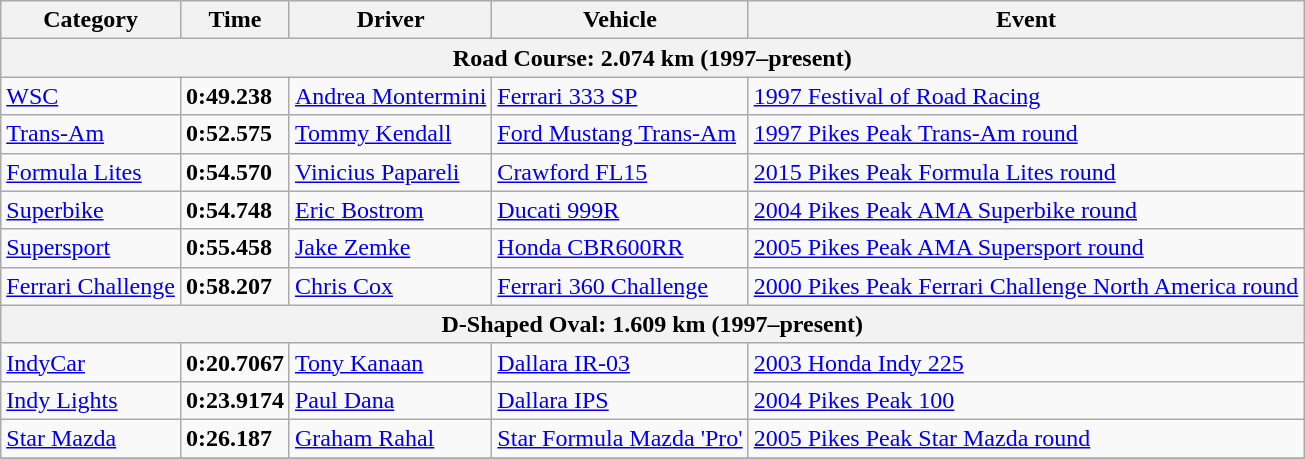<table class="wikitable">
<tr>
<th>Category</th>
<th>Time</th>
<th>Driver</th>
<th>Vehicle</th>
<th>Event</th>
</tr>
<tr>
<th colspan=5>Road Course: 2.074 km (1997–present)</th>
</tr>
<tr>
<td><a href='#'>WSC</a></td>
<td><strong>0:49.238</strong></td>
<td><a href='#'>Andrea Montermini</a></td>
<td><a href='#'>Ferrari 333 SP</a></td>
<td><a href='#'>1997 Festival of Road Racing</a></td>
</tr>
<tr>
<td><a href='#'>Trans-Am</a></td>
<td><strong>0:52.575</strong></td>
<td><a href='#'>Tommy Kendall</a></td>
<td><a href='#'>Ford Mustang Trans-Am</a></td>
<td><a href='#'>1997 Pikes Peak Trans-Am round</a></td>
</tr>
<tr>
<td><a href='#'>Formula Lites</a></td>
<td><strong>0:54.570</strong></td>
<td><a href='#'>Vinicius Papareli</a></td>
<td><a href='#'>Crawford FL15</a></td>
<td><a href='#'>2015 Pikes Peak Formula Lites round</a></td>
</tr>
<tr>
<td><a href='#'>Superbike</a></td>
<td><strong>0:54.748</strong></td>
<td><a href='#'>Eric Bostrom</a></td>
<td><a href='#'>Ducati 999R</a></td>
<td><a href='#'>2004 Pikes Peak AMA Superbike round</a></td>
</tr>
<tr>
<td><a href='#'>Supersport</a></td>
<td><strong>0:55.458</strong></td>
<td><a href='#'>Jake Zemke</a></td>
<td><a href='#'>Honda CBR600RR</a></td>
<td><a href='#'>2005 Pikes Peak AMA Supersport round</a></td>
</tr>
<tr>
<td><a href='#'>Ferrari Challenge</a></td>
<td><strong>0:58.207</strong></td>
<td><a href='#'>Chris Cox</a></td>
<td><a href='#'>Ferrari 360 Challenge</a></td>
<td><a href='#'>2000 Pikes Peak Ferrari Challenge North America round</a></td>
</tr>
<tr>
<th colspan=5>D-Shaped Oval: 1.609 km (1997–present)</th>
</tr>
<tr>
<td><a href='#'>IndyCar</a></td>
<td><strong>0:20.7067</strong></td>
<td><a href='#'>Tony Kanaan</a></td>
<td><a href='#'>Dallara IR-03</a></td>
<td><a href='#'>2003 Honda Indy 225</a></td>
</tr>
<tr>
<td><a href='#'>Indy Lights</a></td>
<td><strong>0:23.9174</strong></td>
<td><a href='#'>Paul Dana</a></td>
<td><a href='#'>Dallara IPS</a></td>
<td><a href='#'>2004 Pikes Peak 100</a></td>
</tr>
<tr>
<td><a href='#'>Star Mazda</a></td>
<td><strong>0:26.187</strong></td>
<td><a href='#'>Graham Rahal</a></td>
<td><a href='#'>Star Formula Mazda 'Pro'</a></td>
<td><a href='#'>2005 Pikes Peak Star Mazda round</a></td>
</tr>
<tr>
</tr>
</table>
